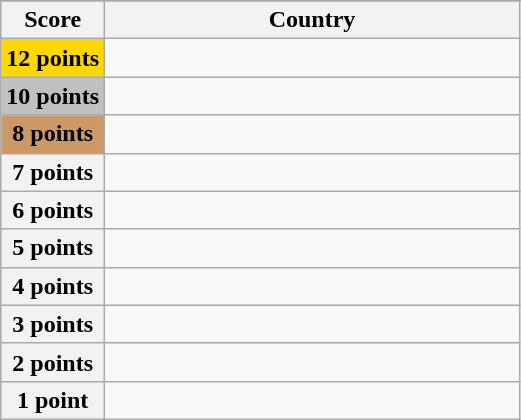<table class="wikitable">
<tr>
</tr>
<tr>
<th scope="col" width="20%">Score</th>
<th scope="col">Country</th>
</tr>
<tr>
<th scope="row" style="background:gold">12 points</th>
<td></td>
</tr>
<tr>
<th scope="row" style="background:silver">10 points</th>
<td></td>
</tr>
<tr>
<th scope="row" style="background:#CC9966">8 points</th>
<td></td>
</tr>
<tr>
<th scope="row">7 points</th>
<td></td>
</tr>
<tr>
<th scope="row">6 points</th>
<td></td>
</tr>
<tr>
<th scope="row">5 points</th>
<td></td>
</tr>
<tr>
<th scope="row">4 points</th>
<td></td>
</tr>
<tr>
<th scope="row">3 points</th>
<td></td>
</tr>
<tr>
<th scope="row">2 points</th>
<td></td>
</tr>
<tr>
<th scope="row">1 point</th>
<td></td>
</tr>
</table>
